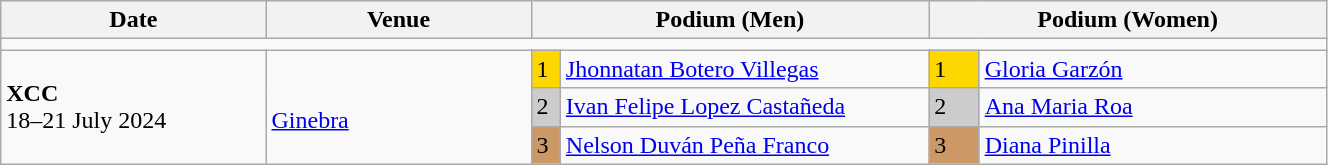<table class="wikitable" width=70%>
<tr>
<th>Date</th>
<th width=20%>Venue</th>
<th colspan=2 width=30%>Podium (Men)</th>
<th colspan=2 width=30%>Podium (Women)</th>
</tr>
<tr>
<td colspan=6></td>
</tr>
<tr>
<td rowspan=3><strong>XCC</strong> <br> 18–21 July 2024</td>
<td rowspan=3><br><a href='#'>Ginebra</a></td>
<td bgcolor=FFD700>1</td>
<td><a href='#'>Jhonnatan Botero Villegas</a></td>
<td bgcolor=FFD700>1</td>
<td><a href='#'>Gloria Garzón</a></td>
</tr>
<tr>
<td bgcolor=CCCCCC>2</td>
<td><a href='#'>Ivan Felipe Lopez Castañeda</a></td>
<td bgcolor=CCCCCC>2</td>
<td><a href='#'>Ana Maria Roa</a></td>
</tr>
<tr>
<td bgcolor=CC9966>3</td>
<td><a href='#'>Nelson Duván Peña Franco</a></td>
<td bgcolor=CC9966>3</td>
<td><a href='#'>Diana Pinilla</a></td>
</tr>
</table>
